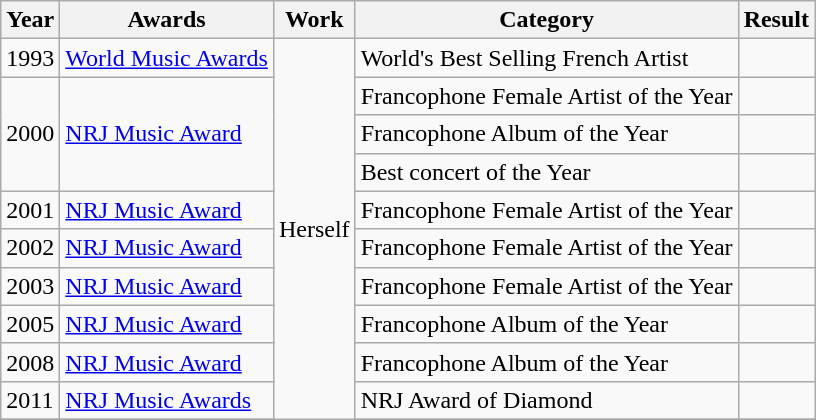<table class=wikitable>
<tr>
<th>Year</th>
<th>Awards</th>
<th>Work</th>
<th>Category</th>
<th>Result</th>
</tr>
<tr>
<td>1993</td>
<td><a href='#'>World Music Awards</a></td>
<td rowspan="12">Herself</td>
<td>World's Best Selling French Artist</td>
<td></td>
</tr>
<tr>
<td rowspan="3">2000</td>
<td rowspan="3"><a href='#'>NRJ Music Award</a></td>
<td>Francophone Female Artist of the Year</td>
<td></td>
</tr>
<tr>
<td>Francophone Album of the Year</td>
<td></td>
</tr>
<tr>
<td>Best concert of the Year</td>
<td></td>
</tr>
<tr>
<td>2001</td>
<td><a href='#'>NRJ Music Award</a></td>
<td>Francophone Female Artist of the Year</td>
<td></td>
</tr>
<tr>
<td>2002</td>
<td><a href='#'>NRJ Music Award</a></td>
<td>Francophone Female Artist of the Year</td>
<td></td>
</tr>
<tr>
<td>2003</td>
<td><a href='#'>NRJ Music Award</a></td>
<td>Francophone Female Artist of the Year</td>
<td></td>
</tr>
<tr>
<td>2005</td>
<td><a href='#'>NRJ Music Award</a></td>
<td>Francophone Album of the Year</td>
<td></td>
</tr>
<tr>
<td>2008</td>
<td><a href='#'>NRJ Music Award</a></td>
<td>Francophone Album of the Year</td>
<td></td>
</tr>
<tr>
<td>2011</td>
<td><a href='#'>NRJ Music Awards</a></td>
<td>NRJ Award of Diamond</td>
<td></td>
</tr>
<tr>
</tr>
</table>
